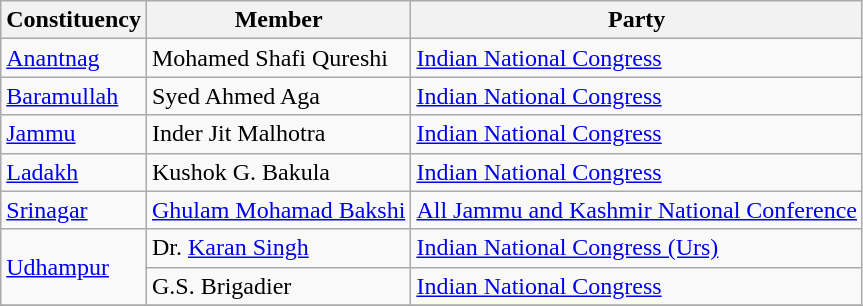<table class="wikitable sortable">
<tr>
<th>Constituency</th>
<th>Member</th>
<th>Party</th>
</tr>
<tr>
<td><a href='#'>Anantnag</a></td>
<td>Mohamed Shafi Qureshi</td>
<td><a href='#'>Indian National Congress</a></td>
</tr>
<tr>
<td><a href='#'>Baramullah</a></td>
<td>Syed Ahmed Aga</td>
<td><a href='#'>Indian National Congress</a></td>
</tr>
<tr>
<td><a href='#'>Jammu</a></td>
<td>Inder Jit Malhotra</td>
<td><a href='#'>Indian National Congress</a></td>
</tr>
<tr>
<td><a href='#'>Ladakh</a></td>
<td>Kushok G. Bakula</td>
<td><a href='#'>Indian National Congress</a></td>
</tr>
<tr>
<td><a href='#'>Srinagar</a></td>
<td><a href='#'>Ghulam Mohamad Bakshi</a></td>
<td><a href='#'>All Jammu and Kashmir National Conference</a></td>
</tr>
<tr>
<td rowspan=2><a href='#'>Udhampur</a></td>
<td>Dr. <a href='#'>Karan Singh</a></td>
<td><a href='#'>Indian National Congress (Urs)</a></td>
</tr>
<tr>
<td>G.S. Brigadier</td>
<td><a href='#'>Indian National Congress</a></td>
</tr>
<tr>
</tr>
</table>
